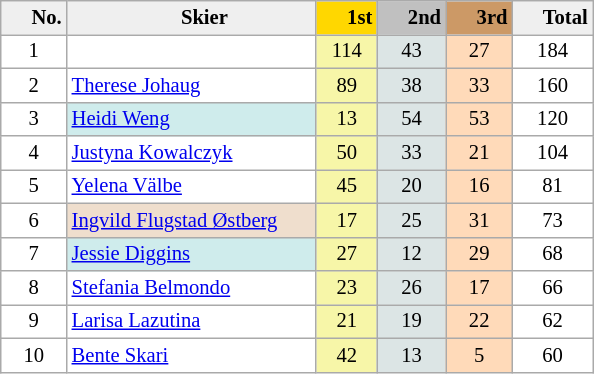<table class="wikitable sortable" style="background:#fff; font-size:86%; line-height:16px; border:gray solid 1px">
<tr>
<th style="width:10px; background:#efefef;">     No.</th>
<th style="width:160px; background:#efefef;">     Skier</th>
<th style="background:gold;">     1st</th>
<th style="background:silver">     2nd</th>
<th style="background:#cc9966;">     3rd</th>
<th style="background:#efefef;">     Total</th>
</tr>
<tr align=center>
<td>1</td>
<td align=left></td>
<td style="background:#F7F6A8;">114</td>
<td style="background:#DCE5E5;">43</td>
<td style="background:#FFDAB9;">27</td>
<td align="center">184</td>
</tr>
<tr align=center>
<td>2</td>
<td align=left> <a href='#'>Therese Johaug</a></td>
<td style="background:#F7F6A8;">89</td>
<td style="background:#DCE5E5;">38</td>
<td style="background:#FFDAB9;">33</td>
<td align="center">160</td>
</tr>
<tr align=center>
<td>3</td>
<td align=left bgcolor=CFECEC> <a href='#'>Heidi Weng</a></td>
<td style="background:#F7F6A8;">13</td>
<td style="background:#DCE5E5;">54</td>
<td style="background:#FFDAB9;">53</td>
<td align="center">120</td>
</tr>
<tr align=center>
<td>4</td>
<td align=left> <a href='#'>Justyna Kowalczyk</a></td>
<td style="background:#F7F6A8;">50</td>
<td style="background:#DCE5E5;">33</td>
<td style="background:#FFDAB9;">21</td>
<td align="center">104</td>
</tr>
<tr align=center>
<td>5</td>
<td align=left> <a href='#'>Yelena Välbe</a></td>
<td style="background:#F7F6A8;">45</td>
<td style="background:#DCE5E5;">20</td>
<td style="background:#FFDAB9;">16</td>
<td align="center">81</td>
</tr>
<tr align=center>
<td>6</td>
<td align=left bgcolor=efdecd> <a href='#'>Ingvild Flugstad Østberg</a></td>
<td style="background:#F7F6A8;">17</td>
<td style="background:#DCE5E5;">25</td>
<td style="background:#FFDAB9;">31</td>
<td align="center">73</td>
</tr>
<tr align=center>
<td>7</td>
<td align=left bgcolor=CFECEC> <a href='#'>Jessie Diggins</a></td>
<td style="background:#F7F6A8;">27</td>
<td style="background:#DCE5E5;">12</td>
<td style="background:#FFDAB9;">29</td>
<td align="center">68</td>
</tr>
<tr align=center>
<td>8</td>
<td align=left> <a href='#'>Stefania Belmondo</a></td>
<td style="background:#F7F6A8;">23</td>
<td style="background:#DCE5E5;">26</td>
<td style="background:#FFDAB9;">17</td>
<td align="center">66</td>
</tr>
<tr align=center>
<td>9</td>
<td align=left> <a href='#'>Larisa Lazutina</a></td>
<td style="background:#F7F6A8;">21</td>
<td style="background:#DCE5E5;">19</td>
<td style="background:#FFDAB9;">22</td>
<td align="center">62</td>
</tr>
<tr align=center>
<td>10</td>
<td align=left> <a href='#'>Bente Skari</a></td>
<td style="background:#F7F6A8;">42</td>
<td style="background:#DCE5E5;">13</td>
<td style="background:#FFDAB9;">5</td>
<td align="center">60</td>
</tr>
</table>
